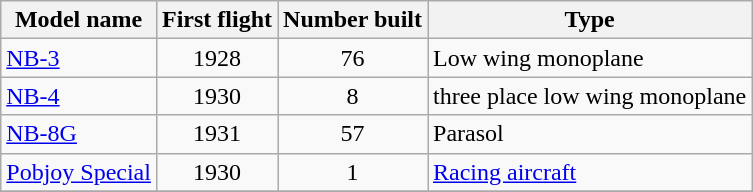<table class="wikitable sortable">
<tr>
<th>Model name</th>
<th>First flight</th>
<th>Number built</th>
<th>Type</th>
</tr>
<tr>
<td align=left><a href='#'>NB-3</a></td>
<td align=center>1928</td>
<td align=center>76</td>
<td align=left>Low wing monoplane</td>
</tr>
<tr>
<td align=left><a href='#'>NB-4</a></td>
<td align=center>1930</td>
<td align=center>8</td>
<td align=left>three place low wing monoplane</td>
</tr>
<tr>
<td align=left><a href='#'>NB-8G</a></td>
<td align=center>1931</td>
<td align=center>57</td>
<td align=left>Parasol</td>
</tr>
<tr>
<td align=left><a href='#'>Pobjoy Special</a></td>
<td align=center>1930</td>
<td align=center>1</td>
<td align=left><a href='#'>Racing aircraft</a></td>
</tr>
<tr>
</tr>
</table>
